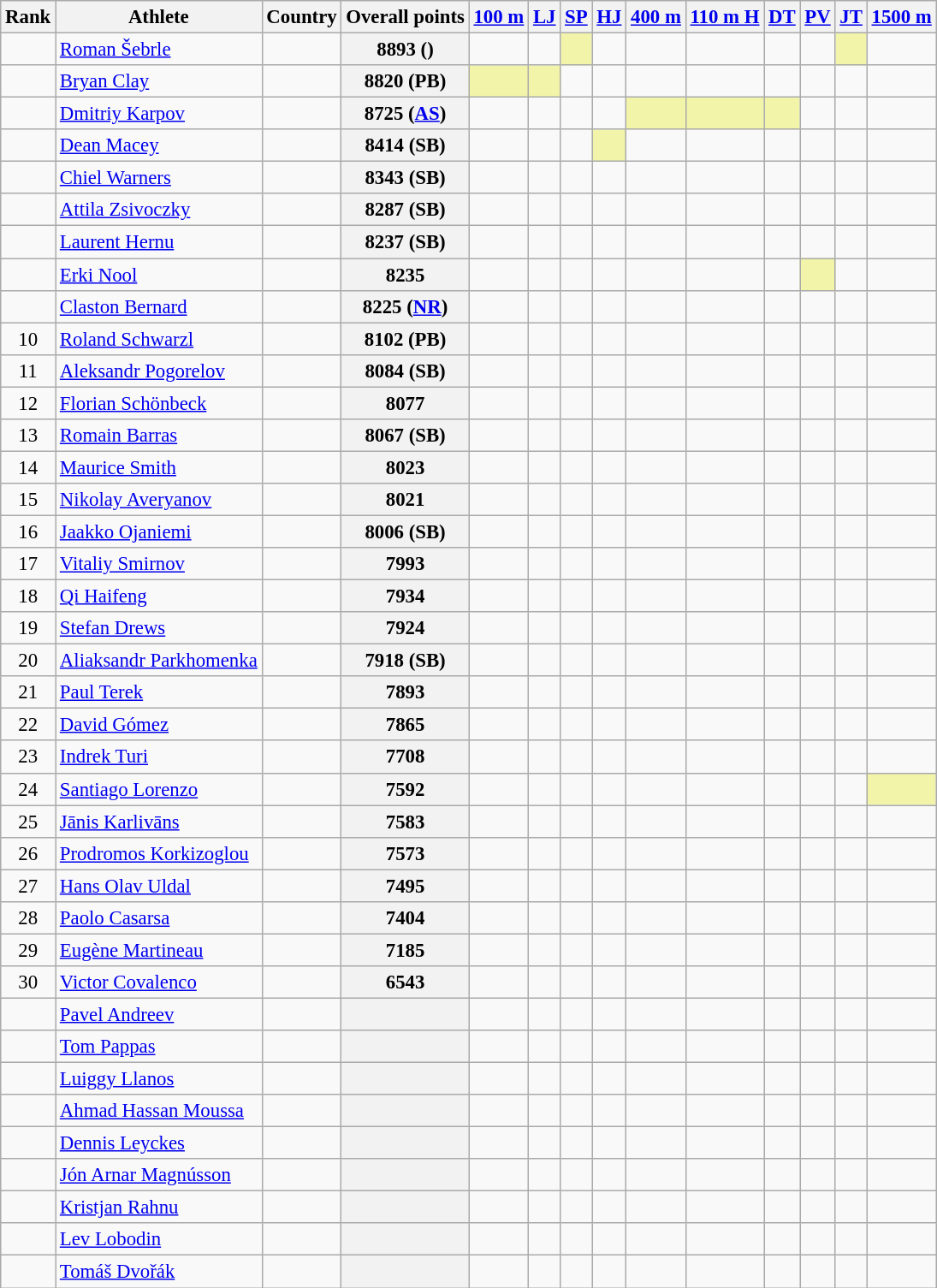<table class="wikitable sortable" style="font-size:95%;">
<tr>
<th>Rank</th>
<th>Athlete</th>
<th>Country</th>
<th>Overall points</th>
<th><a href='#'>100 m</a></th>
<th><a href='#'>LJ</a></th>
<th><a href='#'>SP</a></th>
<th><a href='#'>HJ</a></th>
<th><a href='#'>400 m</a></th>
<th><a href='#'>110 m H</a></th>
<th><a href='#'>DT</a></th>
<th><a href='#'>PV</a></th>
<th><a href='#'>JT</a></th>
<th><a href='#'>1500 m</a></th>
</tr>
<tr>
<td align=center></td>
<td><a href='#'>Roman Šebrle</a></td>
<td></td>
<th>8893 ()</th>
<td></td>
<td></td>
<td bgcolor=#F2F5A9></td>
<td></td>
<td></td>
<td></td>
<td></td>
<td></td>
<td bgcolor=#F2F5A9></td>
<td></td>
</tr>
<tr>
<td align=center></td>
<td><a href='#'>Bryan Clay</a></td>
<td></td>
<th>8820 (PB)</th>
<td bgcolor=#F2F5A9></td>
<td bgcolor=#F2F5A9></td>
<td></td>
<td></td>
<td></td>
<td></td>
<td></td>
<td></td>
<td></td>
<td></td>
</tr>
<tr>
<td align=center></td>
<td><a href='#'>Dmitriy Karpov</a></td>
<td></td>
<th>8725 (<a href='#'>AS</a>)</th>
<td></td>
<td></td>
<td></td>
<td></td>
<td bgcolor=#F2F5A9></td>
<td bgcolor=#F2F5A9></td>
<td bgcolor=#F2F5A9></td>
<td></td>
<td></td>
<td></td>
</tr>
<tr>
<td align=center></td>
<td><a href='#'>Dean Macey</a></td>
<td></td>
<th>8414 (SB)</th>
<td></td>
<td></td>
<td></td>
<td bgcolor=#F2F5A9></td>
<td></td>
<td></td>
<td></td>
<td></td>
<td></td>
<td></td>
</tr>
<tr>
<td align=center></td>
<td><a href='#'>Chiel Warners</a></td>
<td></td>
<th>8343 (SB)</th>
<td></td>
<td></td>
<td></td>
<td></td>
<td></td>
<td></td>
<td></td>
<td></td>
<td></td>
<td></td>
</tr>
<tr>
<td align=center></td>
<td><a href='#'>Attila Zsivoczky</a></td>
<td></td>
<th>8287 (SB)</th>
<td></td>
<td></td>
<td></td>
<td></td>
<td></td>
<td></td>
<td></td>
<td></td>
<td></td>
<td></td>
</tr>
<tr>
<td align=center></td>
<td><a href='#'>Laurent Hernu</a></td>
<td></td>
<th>8237 (SB)</th>
<td></td>
<td></td>
<td></td>
<td></td>
<td></td>
<td></td>
<td></td>
<td></td>
<td></td>
<td></td>
</tr>
<tr>
<td align=center></td>
<td><a href='#'>Erki Nool</a></td>
<td></td>
<th>8235</th>
<td></td>
<td></td>
<td></td>
<td></td>
<td></td>
<td></td>
<td></td>
<td bgcolor=#F2F5A9></td>
<td></td>
<td></td>
</tr>
<tr>
<td align=center></td>
<td><a href='#'>Claston Bernard</a></td>
<td></td>
<th>8225 (<a href='#'>NR</a>)</th>
<td></td>
<td></td>
<td></td>
<td></td>
<td></td>
<td></td>
<td></td>
<td></td>
<td></td>
<td></td>
</tr>
<tr>
<td align=center>10</td>
<td><a href='#'>Roland Schwarzl</a></td>
<td></td>
<th>8102 (PB)</th>
<td></td>
<td></td>
<td></td>
<td></td>
<td></td>
<td></td>
<td></td>
<td></td>
<td></td>
<td></td>
</tr>
<tr>
<td align=center>11</td>
<td><a href='#'>Aleksandr Pogorelov</a></td>
<td></td>
<th>8084 (SB)</th>
<td></td>
<td></td>
<td></td>
<td></td>
<td></td>
<td></td>
<td></td>
<td></td>
<td></td>
<td></td>
</tr>
<tr>
<td align=center>12</td>
<td><a href='#'>Florian Schönbeck</a></td>
<td></td>
<th>8077</th>
<td></td>
<td></td>
<td></td>
<td></td>
<td></td>
<td></td>
<td></td>
<td></td>
<td></td>
<td></td>
</tr>
<tr>
<td align=center>13</td>
<td><a href='#'>Romain Barras</a></td>
<td></td>
<th>8067 (SB)</th>
<td></td>
<td></td>
<td></td>
<td></td>
<td></td>
<td></td>
<td></td>
<td></td>
<td></td>
<td></td>
</tr>
<tr>
<td align=center>14</td>
<td><a href='#'>Maurice Smith</a></td>
<td></td>
<th>8023</th>
<td></td>
<td></td>
<td></td>
<td></td>
<td></td>
<td></td>
<td></td>
<td></td>
<td></td>
<td></td>
</tr>
<tr>
<td align=center>15</td>
<td><a href='#'>Nikolay Averyanov</a></td>
<td></td>
<th>8021</th>
<td></td>
<td></td>
<td></td>
<td></td>
<td></td>
<td></td>
<td></td>
<td></td>
<td></td>
<td></td>
</tr>
<tr>
<td align=center>16</td>
<td><a href='#'>Jaakko Ojaniemi</a></td>
<td></td>
<th>8006 (SB)</th>
<td></td>
<td></td>
<td></td>
<td></td>
<td></td>
<td></td>
<td></td>
<td></td>
<td></td>
<td></td>
</tr>
<tr>
<td align=center>17</td>
<td><a href='#'>Vitaliy Smirnov</a></td>
<td></td>
<th>7993</th>
<td></td>
<td></td>
<td></td>
<td></td>
<td></td>
<td></td>
<td></td>
<td></td>
<td></td>
<td></td>
</tr>
<tr>
<td align=center>18</td>
<td><a href='#'>Qi Haifeng</a></td>
<td></td>
<th>7934</th>
<td></td>
<td></td>
<td></td>
<td></td>
<td></td>
<td></td>
<td></td>
<td></td>
<td></td>
<td></td>
</tr>
<tr>
<td align=center>19</td>
<td><a href='#'>Stefan Drews</a></td>
<td></td>
<th>7924</th>
<td></td>
<td></td>
<td></td>
<td></td>
<td></td>
<td></td>
<td></td>
<td></td>
<td></td>
<td></td>
</tr>
<tr>
<td align=center>20</td>
<td><a href='#'>Aliaksandr Parkhomenka</a></td>
<td></td>
<th>7918 (SB)</th>
<td></td>
<td></td>
<td></td>
<td></td>
<td></td>
<td></td>
<td></td>
<td></td>
<td></td>
<td></td>
</tr>
<tr>
<td align=center>21</td>
<td><a href='#'>Paul Terek</a></td>
<td></td>
<th>7893</th>
<td></td>
<td></td>
<td></td>
<td></td>
<td></td>
<td></td>
<td></td>
<td></td>
<td></td>
<td></td>
</tr>
<tr>
<td align=center>22</td>
<td><a href='#'>David Gómez</a></td>
<td></td>
<th>7865</th>
<td></td>
<td></td>
<td></td>
<td></td>
<td></td>
<td></td>
<td></td>
<td></td>
<td></td>
<td></td>
</tr>
<tr>
<td align=center>23</td>
<td><a href='#'>Indrek Turi</a></td>
<td></td>
<th>7708</th>
<td></td>
<td></td>
<td></td>
<td></td>
<td></td>
<td></td>
<td></td>
<td></td>
<td></td>
<td></td>
</tr>
<tr>
<td align=center>24</td>
<td><a href='#'>Santiago Lorenzo</a></td>
<td></td>
<th>7592</th>
<td></td>
<td></td>
<td></td>
<td></td>
<td></td>
<td></td>
<td></td>
<td></td>
<td></td>
<td bgcolor=#F2F5A9></td>
</tr>
<tr>
<td align=center>25</td>
<td><a href='#'>Jānis Karlivāns</a></td>
<td></td>
<th>7583</th>
<td></td>
<td></td>
<td></td>
<td></td>
<td></td>
<td></td>
<td></td>
<td></td>
<td></td>
<td></td>
</tr>
<tr>
<td align=center>26</td>
<td><a href='#'>Prodromos Korkizoglou</a></td>
<td></td>
<th>7573</th>
<td></td>
<td></td>
<td></td>
<td></td>
<td></td>
<td></td>
<td></td>
<td></td>
<td></td>
<td></td>
</tr>
<tr>
<td align=center>27</td>
<td><a href='#'>Hans Olav Uldal</a></td>
<td></td>
<th>7495</th>
<td></td>
<td></td>
<td></td>
<td></td>
<td></td>
<td></td>
<td></td>
<td></td>
<td></td>
<td></td>
</tr>
<tr>
<td align=center>28</td>
<td><a href='#'>Paolo Casarsa</a></td>
<td></td>
<th>7404</th>
<td></td>
<td></td>
<td></td>
<td></td>
<td></td>
<td></td>
<td></td>
<td></td>
<td></td>
<td></td>
</tr>
<tr>
<td align=center>29</td>
<td><a href='#'>Eugène Martineau</a></td>
<td></td>
<th>7185</th>
<td></td>
<td></td>
<td></td>
<td></td>
<td></td>
<td></td>
<td></td>
<td></td>
<td></td>
<td></td>
</tr>
<tr>
<td align=center>30</td>
<td><a href='#'>Victor Covalenco</a></td>
<td></td>
<th>6543</th>
<td></td>
<td></td>
<td></td>
<td></td>
<td></td>
<td></td>
<td></td>
<td></td>
<td></td>
<td></td>
</tr>
<tr>
<td></td>
<td><a href='#'>Pavel Andreev</a></td>
<td></td>
<th></th>
<td></td>
<td></td>
<td></td>
<td></td>
<td></td>
<td></td>
<td></td>
<td></td>
<td></td>
<td></td>
</tr>
<tr>
<td></td>
<td><a href='#'>Tom Pappas</a></td>
<td></td>
<th></th>
<td></td>
<td></td>
<td></td>
<td></td>
<td></td>
<td></td>
<td></td>
<td></td>
<td></td>
<td></td>
</tr>
<tr>
<td></td>
<td><a href='#'>Luiggy Llanos</a></td>
<td></td>
<th></th>
<td></td>
<td></td>
<td></td>
<td></td>
<td></td>
<td></td>
<td></td>
<td></td>
<td></td>
<td></td>
</tr>
<tr>
<td></td>
<td><a href='#'>Ahmad Hassan Moussa</a></td>
<td></td>
<th></th>
<td></td>
<td></td>
<td></td>
<td></td>
<td></td>
<td></td>
<td></td>
<td></td>
<td></td>
<td></td>
</tr>
<tr>
<td></td>
<td><a href='#'>Dennis Leyckes</a></td>
<td></td>
<th></th>
<td></td>
<td></td>
<td></td>
<td></td>
<td></td>
<td></td>
<td></td>
<td></td>
<td></td>
<td></td>
</tr>
<tr>
<td></td>
<td><a href='#'>Jón Arnar Magnússon</a></td>
<td></td>
<th></th>
<td></td>
<td></td>
<td></td>
<td></td>
<td></td>
<td></td>
<td></td>
<td></td>
<td></td>
<td></td>
</tr>
<tr>
<td></td>
<td><a href='#'>Kristjan Rahnu</a></td>
<td></td>
<th></th>
<td></td>
<td></td>
<td></td>
<td></td>
<td></td>
<td></td>
<td></td>
<td></td>
<td></td>
<td></td>
</tr>
<tr>
<td></td>
<td><a href='#'>Lev Lobodin</a></td>
<td></td>
<th></th>
<td></td>
<td></td>
<td></td>
<td></td>
<td></td>
<td></td>
<td></td>
<td></td>
<td></td>
<td></td>
</tr>
<tr>
<td></td>
<td><a href='#'>Tomáš Dvořák</a></td>
<td></td>
<th></th>
<td></td>
<td></td>
<td></td>
<td></td>
<td></td>
<td></td>
<td></td>
<td></td>
<td></td>
<td></td>
</tr>
</table>
